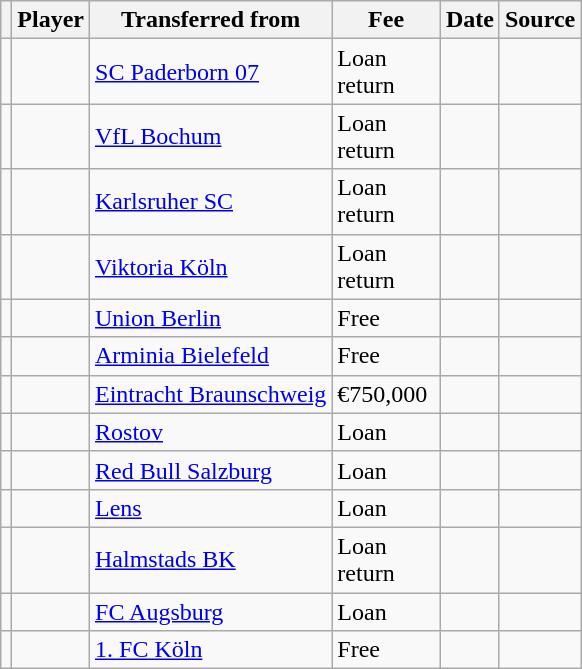<table class="wikitable plainrowheaders sortable">
<tr>
<th></th>
<th scope="col">Player</th>
<th>Transferred from</th>
<th style="width: 65px;">Fee</th>
<th scope="col">Date</th>
<th scope="col">Source</th>
</tr>
<tr>
<td align=center></td>
<td></td>
<td> <a href='#'>SC Paderborn 07</a></td>
<td>Loan return</td>
<td></td>
<td></td>
</tr>
<tr>
<td align=center></td>
<td></td>
<td> <a href='#'>VfL Bochum</a></td>
<td>Loan return</td>
<td></td>
<td></td>
</tr>
<tr>
<td align=center></td>
<td></td>
<td> <a href='#'>Karlsruher SC</a></td>
<td>Loan return</td>
<td></td>
<td></td>
</tr>
<tr>
<td align=center></td>
<td></td>
<td> <a href='#'>Viktoria Köln</a></td>
<td>Loan return</td>
<td></td>
<td></td>
</tr>
<tr>
<td align=center></td>
<td></td>
<td> <a href='#'>Union Berlin</a></td>
<td>Free</td>
<td></td>
<td></td>
</tr>
<tr>
<td align=center></td>
<td></td>
<td> <a href='#'>Arminia Bielefeld</a></td>
<td>Free</td>
<td></td>
<td></td>
</tr>
<tr>
<td align=center></td>
<td></td>
<td> <a href='#'>Eintracht Braunschweig</a></td>
<td>€750,000</td>
<td></td>
<td></td>
</tr>
<tr>
<td align=center></td>
<td></td>
<td> <a href='#'>Rostov</a></td>
<td>Loan</td>
<td></td>
<td></td>
</tr>
<tr>
<td align=center></td>
<td></td>
<td> <a href='#'>Red Bull Salzburg</a></td>
<td>Loan</td>
<td></td>
<td></td>
</tr>
<tr>
<td align="center"></td>
<td></td>
<td> <a href='#'>Lens</a></td>
<td>Loan</td>
<td></td>
<td></td>
</tr>
<tr>
<td align=center></td>
<td></td>
<td> <a href='#'>Halmstads BK</a></td>
<td>Loan return</td>
<td></td>
<td></td>
</tr>
<tr>
<td align=center></td>
<td></td>
<td> <a href='#'>FC Augsburg</a></td>
<td>Loan</td>
<td></td>
<td></td>
</tr>
<tr>
<td align=center></td>
<td></td>
<td> <a href='#'>1. FC Köln</a></td>
<td>Free</td>
<td></td>
<td></td>
</tr>
</table>
